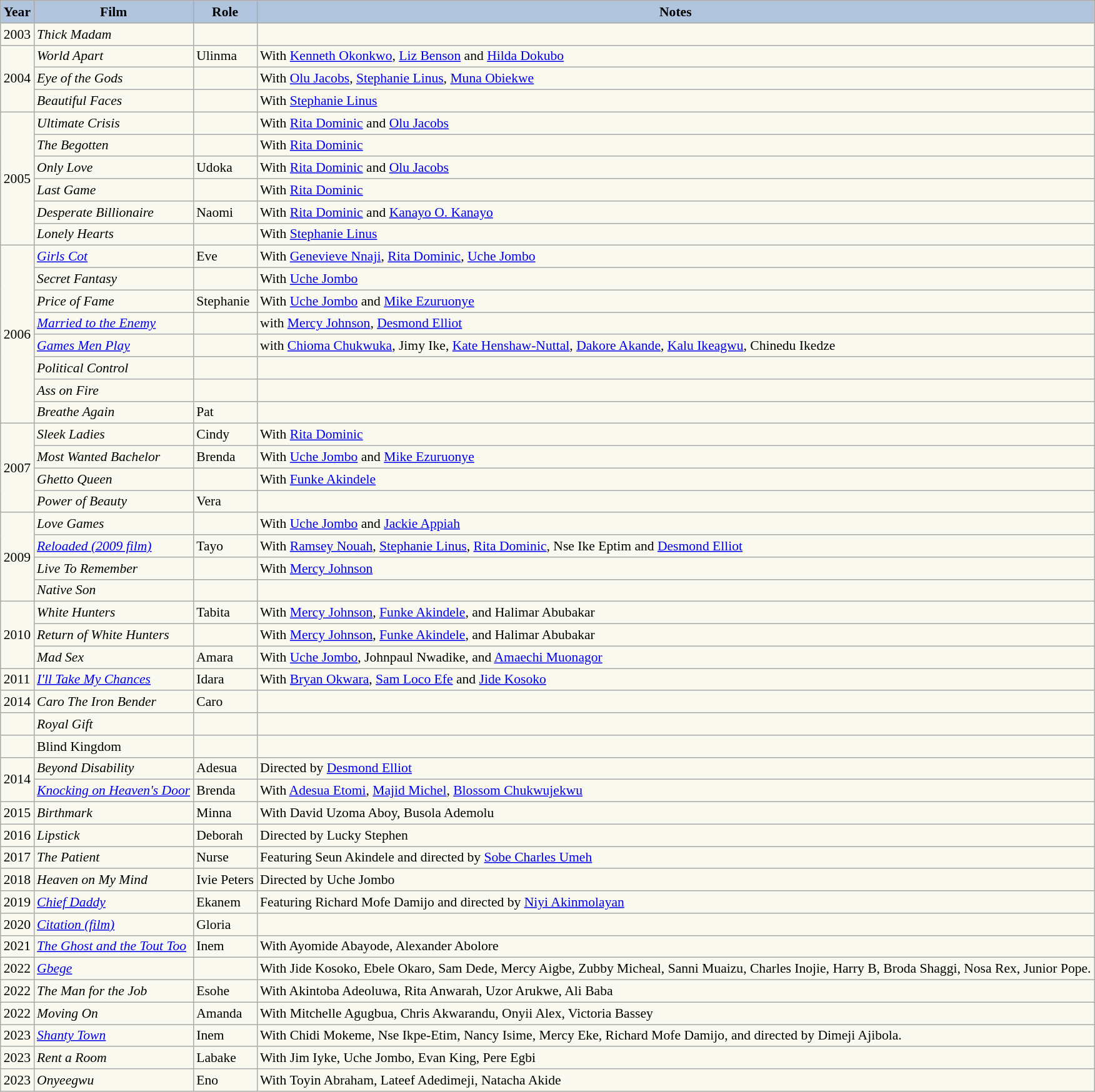<table class="wikitable" style="font-size:90%; background: #f9f9f0">
<tr style="text-align:center;">
<th style="background:#B0C4DE;">Year</th>
<th style="background:#B0C4DE;">Film</th>
<th style="background:#B0C4DE;">Role</th>
<th style="background:#B0C4DE;">Notes</th>
</tr>
<tr>
<td>2003</td>
<td><em>Thick Madam</em></td>
<td></td>
<td></td>
</tr>
<tr>
<td rowspan=3>2004</td>
<td><em>World Apart</em></td>
<td>Ulinma</td>
<td>With <a href='#'>Kenneth Okonkwo</a>, <a href='#'>Liz Benson</a> and <a href='#'>Hilda Dokubo</a></td>
</tr>
<tr>
<td><em>Eye of the Gods</em></td>
<td></td>
<td>With <a href='#'>Olu Jacobs</a>, <a href='#'>Stephanie Linus</a>, <a href='#'>Muna Obiekwe</a></td>
</tr>
<tr>
<td><em>Beautiful Faces</em></td>
<td></td>
<td>With <a href='#'>Stephanie Linus</a></td>
</tr>
<tr>
<td rowspan=6>2005</td>
<td><em>Ultimate Crisis</em></td>
<td></td>
<td>With <a href='#'>Rita Dominic</a> and <a href='#'>Olu Jacobs</a></td>
</tr>
<tr>
<td><em>The Begotten</em></td>
<td></td>
<td>With <a href='#'>Rita Dominic</a></td>
</tr>
<tr>
<td><em>Only Love</em></td>
<td>Udoka</td>
<td>With <a href='#'>Rita Dominic</a> and <a href='#'>Olu Jacobs</a></td>
</tr>
<tr>
<td><em>Last Game</em></td>
<td></td>
<td>With <a href='#'>Rita Dominic</a></td>
</tr>
<tr>
<td><em>Desperate Billionaire</em></td>
<td>Naomi</td>
<td>With <a href='#'>Rita Dominic</a> and <a href='#'>Kanayo O. Kanayo</a></td>
</tr>
<tr>
<td><em>Lonely Hearts</em></td>
<td></td>
<td>With <a href='#'>Stephanie Linus</a></td>
</tr>
<tr>
<td rowspan="8">2006</td>
<td><a href='#'><em>Girls Cot</em></a></td>
<td>Eve</td>
<td>With <a href='#'>Genevieve Nnaji</a>, <a href='#'>Rita Dominic</a>, <a href='#'>Uche Jombo</a></td>
</tr>
<tr>
<td><em>Secret Fantasy</em></td>
<td></td>
<td>With <a href='#'>Uche Jombo</a></td>
</tr>
<tr>
<td><em>Price of Fame</em></td>
<td>Stephanie</td>
<td>With <a href='#'>Uche Jombo</a> and <a href='#'>Mike Ezuruonye</a></td>
</tr>
<tr>
<td><a href='#'><em>Married to the Enemy</em></a></td>
<td></td>
<td>with <a href='#'>Mercy Johnson</a>, <a href='#'>Desmond Elliot</a></td>
</tr>
<tr>
<td><a href='#'><em>Games Men Play</em></a></td>
<td></td>
<td>with <a href='#'>Chioma Chukwuka</a>, Jimy Ike, <a href='#'>Kate Henshaw-Nuttal</a>, <a href='#'>Dakore Akande</a>, <a href='#'>Kalu Ikeagwu</a>, Chinedu Ikedze</td>
</tr>
<tr>
<td><em>Political Control</em></td>
<td></td>
<td></td>
</tr>
<tr>
<td><em>Ass on Fire</em></td>
<td></td>
<td></td>
</tr>
<tr>
<td><em>Breathe Again</em></td>
<td>Pat</td>
<td></td>
</tr>
<tr>
<td rowspan="4">2007</td>
<td><em>Sleek Ladies</em></td>
<td>Cindy</td>
<td>With <a href='#'>Rita Dominic</a></td>
</tr>
<tr>
<td><em>Most Wanted Bachelor</em></td>
<td>Brenda</td>
<td>With <a href='#'>Uche Jombo</a> and <a href='#'>Mike Ezuruonye</a></td>
</tr>
<tr>
<td><em>Ghetto Queen</em></td>
<td></td>
<td>With <a href='#'>Funke Akindele</a></td>
</tr>
<tr>
<td><em>Power of Beauty</em></td>
<td>Vera</td>
<td></td>
</tr>
<tr>
<td rowspan="4">2009</td>
<td><em>Love Games</em></td>
<td></td>
<td>With <a href='#'>Uche Jombo</a> and <a href='#'>Jackie Appiah</a></td>
</tr>
<tr>
<td><a href='#'><em>Reloaded (2009 film)</em></a></td>
<td>Tayo</td>
<td>With <a href='#'>Ramsey Nouah</a>, <a href='#'>Stephanie Linus</a>, <a href='#'>Rita Dominic</a>, Nse Ike Eptim and <a href='#'>Desmond Elliot</a></td>
</tr>
<tr>
<td><em>Live To Remember</em></td>
<td></td>
<td>With <a href='#'>Mercy Johnson</a></td>
</tr>
<tr>
<td><em>Native Son</em></td>
<td></td>
<td></td>
</tr>
<tr>
<td rowspan="3">2010</td>
<td><em>White Hunters</em></td>
<td>Tabita</td>
<td>With <a href='#'>Mercy Johnson</a>, <a href='#'>Funke Akindele</a>, and Halimar Abubakar</td>
</tr>
<tr>
<td><em>Return of White Hunters</em></td>
<td></td>
<td>With <a href='#'>Mercy Johnson</a>, <a href='#'>Funke Akindele</a>, and Halimar Abubakar</td>
</tr>
<tr>
<td><em>Mad Sex</em></td>
<td>Amara</td>
<td>With <a href='#'>Uche Jombo</a>, Johnpaul Nwadike, and <a href='#'>Amaechi Muonagor</a></td>
</tr>
<tr>
<td>2011</td>
<td><a href='#'><em>I'll Take My Chances</em></a></td>
<td>Idara</td>
<td>With <a href='#'>Bryan Okwara</a>, <a href='#'>Sam Loco Efe</a> and <a href='#'>Jide Kosoko</a></td>
</tr>
<tr>
<td>2014</td>
<td><em>Caro The Iron Bender</em></td>
<td>Caro</td>
<td></td>
</tr>
<tr>
<td></td>
<td><em>Royal Gift<strong></td>
<td></td>
<td></td>
</tr>
<tr>
<td></td>
<td></em>Blind Kingdom</strong></td>
<td></td>
<td></td>
</tr>
<tr>
<td rowspan="2">2014</td>
<td><em>Beyond Disability</em></td>
<td>Adesua</td>
<td>Directed by <a href='#'>Desmond Elliot</a></td>
</tr>
<tr>
<td><a href='#'><em>Knocking on Heaven's Door</em></a></td>
<td>Brenda</td>
<td>With <a href='#'>Adesua Etomi</a>, <a href='#'>Majid Michel</a>, <a href='#'>Blossom Chukwujekwu</a></td>
</tr>
<tr>
<td>2015</td>
<td><em>Birthmark</em></td>
<td>Minna</td>
<td>With David Uzoma Aboy, Busola Ademolu</td>
</tr>
<tr>
<td>2016</td>
<td><em>Lipstick</em></td>
<td>Deborah</td>
<td>Directed by Lucky Stephen</td>
</tr>
<tr>
<td>2017</td>
<td><em>The Patient</em></td>
<td>Nurse</td>
<td>Featuring Seun Akindele and directed by <a href='#'>Sobe Charles Umeh</a></td>
</tr>
<tr>
<td>2018</td>
<td><em>Heaven on My Mind</em></td>
<td>Ivie Peters</td>
<td>Directed by Uche Jombo</td>
</tr>
<tr>
<td>2019</td>
<td><a href='#'><em>Chief Daddy</em></a></td>
<td>Ekanem</td>
<td>Featuring Richard Mofe Damijo and directed by <a href='#'>Niyi Akinmolayan</a></td>
</tr>
<tr>
<td>2020</td>
<td><a href='#'><em>Citation (film)</em></a></td>
<td>Gloria</td>
<td></td>
</tr>
<tr>
<td>2021</td>
<td><a href='#'><em>The Ghost and the Tout Too</em></a></td>
<td>Inem</td>
<td>With Ayomide Abayode, Alexander Abolore</td>
</tr>
<tr>
<td>2022</td>
<td><em><a href='#'>Gbege</a></em></td>
<td></td>
<td>With Jide Kosoko, Ebele Okaro, Sam Dede, Mercy Aigbe, Zubby Micheal, Sanni Muaizu, Charles Inojie, Harry B, Broda Shaggi, Nosa Rex, Junior Pope.</td>
</tr>
<tr>
<td>2022</td>
<td><em>The Man for the Job</em></td>
<td>Esohe</td>
<td>With Akintoba Adeoluwa, Rita Anwarah, Uzor Arukwe, Ali Baba</td>
</tr>
<tr>
<td>2022</td>
<td><em>Moving On</em></td>
<td>Amanda</td>
<td>With Mitchelle Agugbua, Chris Akwarandu, Onyii Alex, Victoria Bassey</td>
</tr>
<tr>
<td>2023</td>
<td><a href='#'><em>Shanty Town</em></a></td>
<td>Inem</td>
<td>With Chidi Mokeme, Nse Ikpe-Etim, Nancy Isime, Mercy Eke, Richard Mofe Damijo, and directed by Dimeji Ajibola.</td>
</tr>
<tr>
<td>2023</td>
<td><em>Rent a Room</em></td>
<td>Labake</td>
<td>With Jim Iyke, Uche Jombo, Evan King, Pere Egbi</td>
</tr>
<tr>
<td>2023</td>
<td><em>Onyeegwu</em></td>
<td>Eno</td>
<td>With Toyin Abraham, Lateef Adedimeji, Natacha Akide</td>
</tr>
</table>
